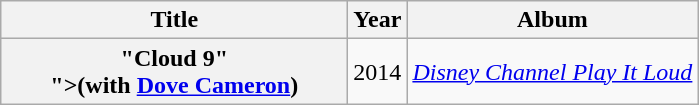<table class="wikitable plainrowheaders" style="text-align:center;" border="1">
<tr>
<th scope="col" style="width:14em;">Title</th>
<th scope="col">Year</th>
<th scope="col">Album</th>
</tr>
<tr>
<th scope="row">"Cloud 9"<br><span>">(with <a href='#'>Dove Cameron</a>)</span></th>
<td>2014</td>
<td><em><a href='#'>Disney Channel Play It Loud</a></em></td>
</tr>
</table>
